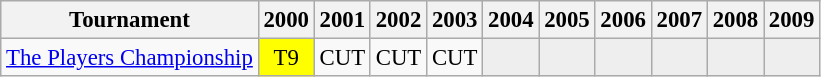<table class="wikitable" style="font-size:95%;text-align:center;">
<tr>
<th>Tournament</th>
<th>2000</th>
<th>2001</th>
<th>2002</th>
<th>2003</th>
<th>2004</th>
<th>2005</th>
<th>2006</th>
<th>2007</th>
<th>2008</th>
<th>2009</th>
</tr>
<tr>
<td align=left><a href='#'>The Players Championship</a></td>
<td style="background:yellow;">T9</td>
<td>CUT</td>
<td>CUT</td>
<td>CUT</td>
<td style="background:#eeeeee;"></td>
<td style="background:#eeeeee;"></td>
<td style="background:#eeeeee;"></td>
<td style="background:#eeeeee;"></td>
<td style="background:#eeeeee;"></td>
<td style="background:#eeeeee;"></td>
</tr>
</table>
